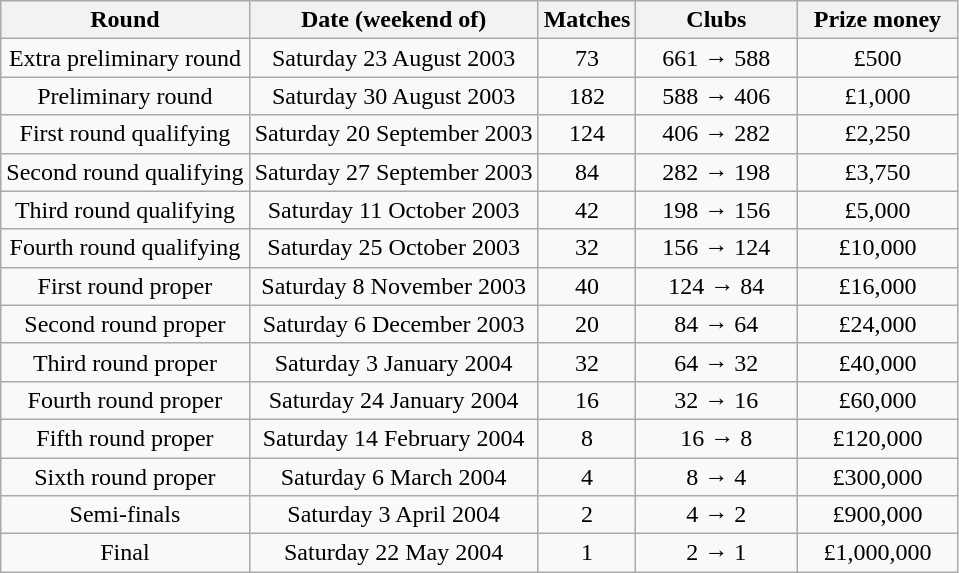<table class="wikitable">
<tr>
<th>Round</th>
<th>Date (weekend of)</th>
<th>Matches</th>
<th width=100>Clubs</th>
<th width=100>Prize money</th>
</tr>
<tr align=center>
<td>Extra preliminary round</td>
<td>Saturday 23 August 2003</td>
<td>73</td>
<td>661 → 588</td>
<td>£500</td>
</tr>
<tr align=center>
<td>Preliminary round</td>
<td>Saturday 30 August 2003</td>
<td>182</td>
<td>588 → 406</td>
<td>£1,000</td>
</tr>
<tr align=center>
<td>First round qualifying</td>
<td>Saturday 20 September 2003</td>
<td>124</td>
<td>406 → 282</td>
<td>£2,250</td>
</tr>
<tr align=center>
<td>Second round qualifying</td>
<td>Saturday 27 September 2003</td>
<td>84</td>
<td>282 → 198</td>
<td>£3,750</td>
</tr>
<tr align=center>
<td>Third round qualifying</td>
<td>Saturday 11 October 2003</td>
<td>42</td>
<td>198 → 156</td>
<td>£5,000</td>
</tr>
<tr align=center>
<td>Fourth round qualifying</td>
<td>Saturday 25 October 2003</td>
<td>32</td>
<td>156 → 124</td>
<td>£10,000</td>
</tr>
<tr align=center>
<td>First round proper</td>
<td>Saturday 8 November 2003</td>
<td>40</td>
<td>124 → 84</td>
<td>£16,000</td>
</tr>
<tr align=center>
<td>Second round proper</td>
<td>Saturday 6 December 2003</td>
<td>20</td>
<td>84 → 64</td>
<td>£24,000</td>
</tr>
<tr align=center>
<td>Third round proper</td>
<td>Saturday 3 January 2004</td>
<td>32</td>
<td>64 → 32</td>
<td>£40,000</td>
</tr>
<tr align=center>
<td>Fourth round proper</td>
<td>Saturday 24 January 2004</td>
<td>16</td>
<td>32 → 16</td>
<td>£60,000</td>
</tr>
<tr align=center>
<td>Fifth round proper</td>
<td>Saturday 14 February 2004</td>
<td>8</td>
<td>16 → 8</td>
<td>£120,000</td>
</tr>
<tr align=center>
<td>Sixth round proper</td>
<td>Saturday 6 March 2004</td>
<td>4</td>
<td>8 → 4</td>
<td>£300,000</td>
</tr>
<tr align=center>
<td>Semi-finals</td>
<td>Saturday 3 April 2004</td>
<td>2</td>
<td>4 → 2</td>
<td>£900,000</td>
</tr>
<tr align=center>
<td>Final</td>
<td>Saturday 22 May 2004</td>
<td>1</td>
<td>2 → 1</td>
<td>£1,000,000</td>
</tr>
</table>
